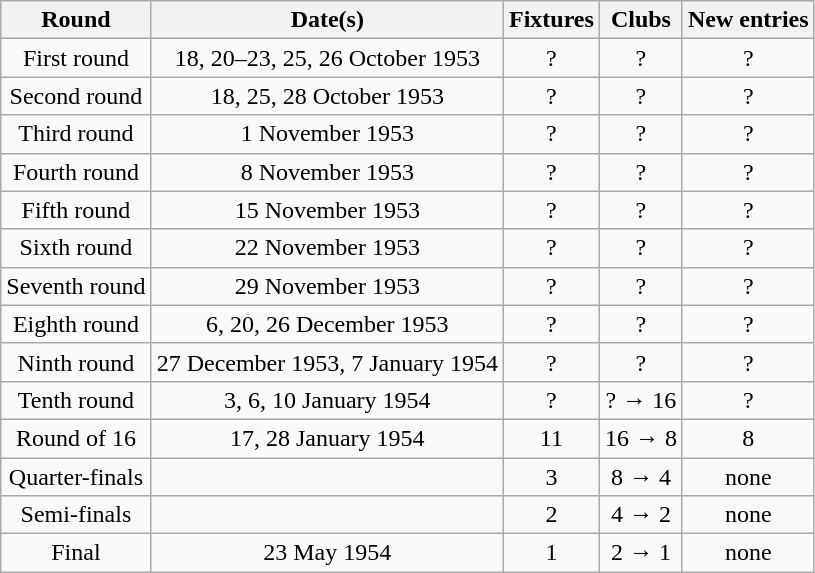<table class="wikitable" style="text-align:center">
<tr>
<th>Round</th>
<th>Date(s)</th>
<th>Fixtures</th>
<th>Clubs</th>
<th>New entries</th>
</tr>
<tr>
<td>First round</td>
<td>18, 20–23, 25, 26 October 1953</td>
<td>?</td>
<td>?</td>
<td>?</td>
</tr>
<tr>
<td>Second round</td>
<td>18, 25, 28 October 1953</td>
<td>?</td>
<td>?</td>
<td>?</td>
</tr>
<tr>
<td>Third round</td>
<td>1 November 1953</td>
<td>?</td>
<td>?</td>
<td>?</td>
</tr>
<tr>
<td>Fourth round</td>
<td>8 November 1953</td>
<td>?</td>
<td>?</td>
<td>?</td>
</tr>
<tr>
<td>Fifth round</td>
<td>15 November 1953</td>
<td>?</td>
<td>?</td>
<td>?</td>
</tr>
<tr>
<td>Sixth round</td>
<td>22 November 1953</td>
<td>?</td>
<td>?</td>
<td>?</td>
</tr>
<tr>
<td>Seventh round</td>
<td>29 November 1953</td>
<td>?</td>
<td>?</td>
<td>?</td>
</tr>
<tr>
<td>Eighth round</td>
<td>6, 20, 26 December 1953</td>
<td>?</td>
<td>?</td>
<td>?</td>
</tr>
<tr>
<td>Ninth round</td>
<td>27 December 1953, 7 January 1954</td>
<td>?</td>
<td>?</td>
<td>?</td>
</tr>
<tr>
<td>Tenth round</td>
<td>3, 6, 10 January 1954</td>
<td>?</td>
<td>? → 16</td>
<td>?</td>
</tr>
<tr>
<td>Round of 16</td>
<td>17, 28 January 1954</td>
<td>11</td>
<td>16 → 8</td>
<td>8</td>
</tr>
<tr>
<td>Quarter-finals</td>
<td></td>
<td>3</td>
<td>8 → 4</td>
<td>none</td>
</tr>
<tr>
<td>Semi-finals</td>
<td></td>
<td>2</td>
<td>4 → 2</td>
<td>none</td>
</tr>
<tr>
<td>Final</td>
<td>23 May 1954</td>
<td>1</td>
<td>2 → 1</td>
<td>none</td>
</tr>
</table>
